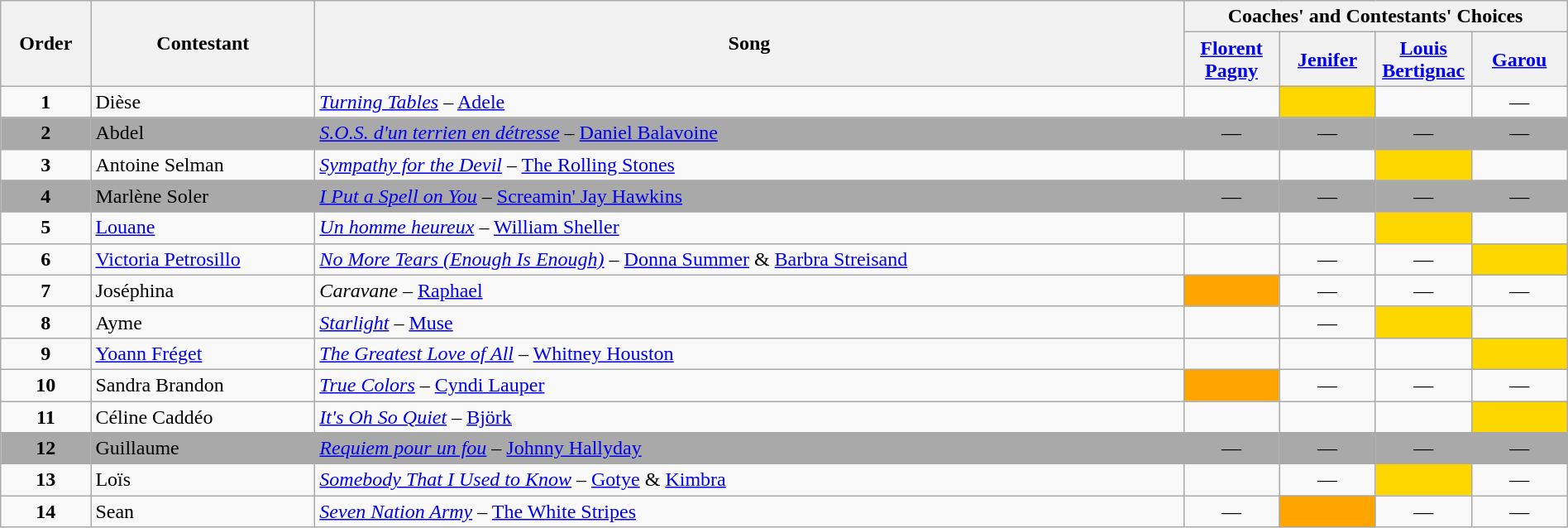<table class="wikitable" style="width:100%;">
<tr>
<th rowspan=2>Order</th>
<th rowspan=2>Contestant</th>
<th rowspan=2>Song</th>
<th colspan=4>Coaches' and Contestants' Choices</th>
</tr>
<tr>
<th width="70"><a href='#'>Florent Pagny</a></th>
<th width="70"><a href='#'>Jenifer</a></th>
<th width="70"><a href='#'>Louis Bertignac</a></th>
<th width="70"><a href='#'>Garou</a></th>
</tr>
<tr>
<td align="center"><strong>1</strong></td>
<td>Dièse</td>
<td><em><a href='#'>Turning Tables</a></em> – <a href='#'>Adele</a></td>
<td style="text-align:center;"></td>
<td style="background:gold;text-align:center;"></td>
<td style="text-align:center;"></td>
<td align="center">—</td>
</tr>
<tr>
<td style="background:darkgrey;text-align:center;"><strong>2</strong></td>
<td style="background:darkgrey;text-align:left;">Abdel</td>
<td style="background:darkgrey;text-align:left;"><em><a href='#'>S.O.S. d'un terrien en détresse</a></em> – <a href='#'>Daniel Balavoine</a></td>
<td style="background:darkgrey;text-align:center;">—</td>
<td style="background:darkgrey;text-align:center;">—</td>
<td style="background:darkgrey;text-align:center;">—</td>
<td style="background:darkgrey;text-align:center;">—</td>
</tr>
<tr>
<td align="center"><strong>3</strong></td>
<td>Antoine Selman</td>
<td><em><a href='#'>Sympathy for the Devil</a></em> – <a href='#'>The Rolling Stones</a></td>
<td style="text-align:center;"></td>
<td style="text-align:center;"></td>
<td style="background:gold;text-align:center;"></td>
<td style="text-align:center;"></td>
</tr>
<tr>
<td style="background:darkgrey;text-align:center;"><strong>4</strong></td>
<td style="background:darkgrey;text-align:left;">Marlène Soler</td>
<td style="background:darkgrey;text-align:left;"><em><a href='#'>I Put a Spell on You</a></em> – <a href='#'>Screamin' Jay Hawkins</a></td>
<td style="background:darkgrey;text-align:center;">—</td>
<td style="background:darkgrey;text-align:center;">—</td>
<td style="background:darkgrey;text-align:center;">—</td>
<td style="background:darkgrey;text-align:center;">—</td>
</tr>
<tr>
<td align="center"><strong>5</strong></td>
<td><a href='#'>Louane</a></td>
<td><em><a href='#'>Un homme heureux</a></em> – <a href='#'>William Sheller</a></td>
<td style="text-align:center;"></td>
<td style="text-align:center;"></td>
<td style="background:gold;text-align:center;"></td>
<td style="text-align:center;"></td>
</tr>
<tr>
<td align="center"><strong>6</strong></td>
<td><a href='#'>Victoria Petrosillo</a></td>
<td><em><a href='#'>No More Tears (Enough Is Enough)</a></em> – <a href='#'>Donna Summer</a> & <a href='#'>Barbra Streisand</a></td>
<td style="text-align:center;"></td>
<td align="center">—</td>
<td align="center">—</td>
<td style="background:gold;text-align:center;"></td>
</tr>
<tr>
<td align="center"><strong>7</strong></td>
<td>Joséphina</td>
<td><em>Caravane</em> – <a href='#'>Raphael</a></td>
<td style="background:orange;text-align:center;"></td>
<td align="center">—</td>
<td align="center">—</td>
<td align="center">—</td>
</tr>
<tr>
<td align="center"><strong>8</strong></td>
<td>Ayme</td>
<td><em><a href='#'>Starlight</a></em> – <a href='#'>Muse</a></td>
<td style="text-align:center;"></td>
<td align="center">—</td>
<td style="background:gold;text-align:center;"></td>
<td style="text-align:center;"></td>
</tr>
<tr>
<td align="center"><strong>9</strong></td>
<td><a href='#'>Yoann Fréget</a></td>
<td><em><a href='#'>The Greatest Love of All</a></em> – <a href='#'>Whitney Houston</a></td>
<td style="text-align:center;"></td>
<td style="text-align:center;"></td>
<td style="text-align:center;"></td>
<td style="background:gold;text-align:center;"></td>
</tr>
<tr>
<td align="center"><strong>10</strong></td>
<td>Sandra Brandon</td>
<td><em><a href='#'>True Colors</a></em> – <a href='#'>Cyndi Lauper</a></td>
<td style="background:orange;text-align:center;"></td>
<td align="center">—</td>
<td align="center">—</td>
<td align="center">—</td>
</tr>
<tr>
<td align="center"><strong>11</strong></td>
<td>Céline Caddéo</td>
<td><em><a href='#'>It's Oh So Quiet</a></em> – <a href='#'>Björk</a></td>
<td style="text-align:center;"></td>
<td style="text-align:center;"></td>
<td style="text-align:center;"></td>
<td style="background:gold;text-align:center;"></td>
</tr>
<tr>
<td style="background:darkgrey;text-align:center;"><strong>12</strong></td>
<td style="background:darkgrey;text-align:left;">Guillaume</td>
<td style="background:darkgrey;text-align:left;"><em><a href='#'>Requiem pour un fou</a></em> – <a href='#'>Johnny Hallyday</a></td>
<td style="background:darkgrey;text-align:center;">—</td>
<td style="background:darkgrey;text-align:center;">—</td>
<td style="background:darkgrey;text-align:center;">—</td>
<td style="background:darkgrey;text-align:center;">—</td>
</tr>
<tr>
<td align="center"><strong>13</strong></td>
<td>Loïs</td>
<td><em><a href='#'>Somebody That I Used to Know</a></em> – <a href='#'>Gotye</a> & <a href='#'>Kimbra</a></td>
<td style="text-align:center;"></td>
<td align="center">—</td>
<td style="background:gold;text-align:center;"></td>
<td align="center">—</td>
</tr>
<tr>
<td align="center"><strong>14</strong></td>
<td>Sean</td>
<td><em><a href='#'>Seven Nation Army</a></em> – <a href='#'>The White Stripes</a></td>
<td align="center">—</td>
<td style="background:orange;text-align:center;"></td>
<td align="center">—</td>
<td align="center">—</td>
</tr>
</table>
